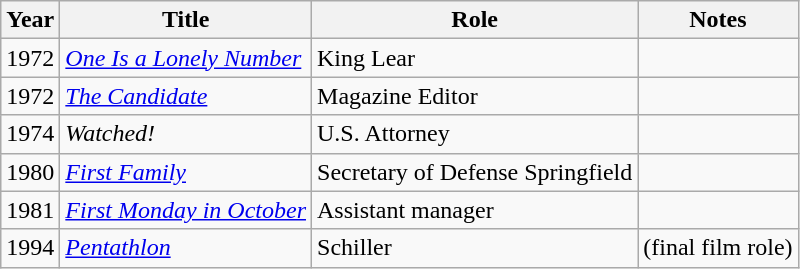<table class="wikitable">
<tr>
<th>Year</th>
<th>Title</th>
<th>Role</th>
<th>Notes</th>
</tr>
<tr>
<td>1972</td>
<td><em><a href='#'>One Is a Lonely Number</a></em></td>
<td>King Lear</td>
<td></td>
</tr>
<tr>
<td>1972</td>
<td><em><a href='#'>The Candidate</a></em></td>
<td>Magazine Editor</td>
<td></td>
</tr>
<tr>
<td>1974</td>
<td><em>Watched!</em></td>
<td>U.S. Attorney</td>
<td></td>
</tr>
<tr>
<td>1980</td>
<td><em><a href='#'>First Family</a></em></td>
<td>Secretary of Defense Springfield</td>
<td></td>
</tr>
<tr>
<td>1981</td>
<td><em><a href='#'>First Monday in October</a></em></td>
<td>Assistant manager</td>
<td></td>
</tr>
<tr>
<td>1994</td>
<td><em><a href='#'>Pentathlon</a></em></td>
<td>Schiller</td>
<td>(final film role)</td>
</tr>
</table>
